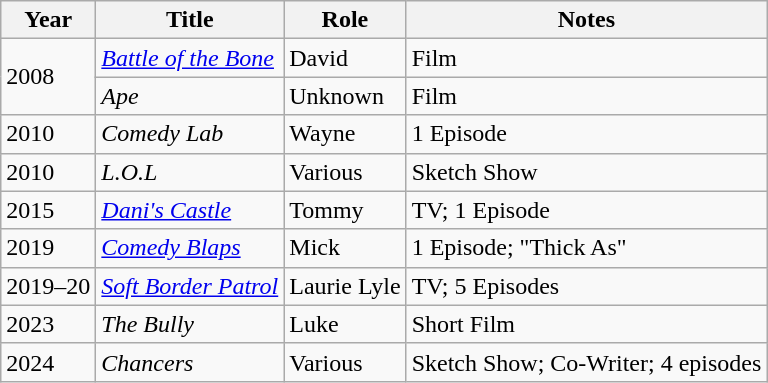<table class="wikitable sortable">
<tr>
<th>Year</th>
<th>Title</th>
<th>Role</th>
<th>Notes</th>
</tr>
<tr>
<td rowspan="2">2008</td>
<td><em><a href='#'>Battle of the Bone</a></em></td>
<td>David</td>
<td>Film</td>
</tr>
<tr>
<td><em>Ape</em></td>
<td>Unknown</td>
<td>Film</td>
</tr>
<tr>
<td>2010</td>
<td><em>Comedy Lab</em></td>
<td>Wayne</td>
<td>1 Episode</td>
</tr>
<tr>
<td>2010</td>
<td><em>L.O.L</em></td>
<td>Various</td>
<td>Sketch Show</td>
</tr>
<tr>
<td>2015</td>
<td><em><a href='#'>Dani's Castle</a></em></td>
<td>Tommy</td>
<td>TV; 1 Episode</td>
</tr>
<tr>
<td>2019</td>
<td><em><a href='#'>Comedy Blaps</a></em></td>
<td>Mick</td>
<td>1 Episode; "Thick As"</td>
</tr>
<tr>
<td>2019–20</td>
<td><em><a href='#'>Soft Border Patrol</a></em></td>
<td>Laurie Lyle</td>
<td>TV; 5 Episodes</td>
</tr>
<tr>
<td>2023</td>
<td><em>The Bully</em></td>
<td>Luke</td>
<td>Short Film</td>
</tr>
<tr>
<td>2024</td>
<td><em>Chancers</em></td>
<td>Various</td>
<td>Sketch Show; Co-Writer; 4 episodes</td>
</tr>
</table>
